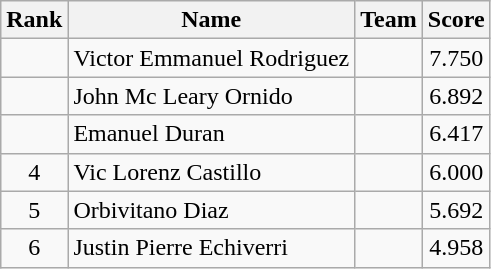<table class="wikitable" style="text-align:center">
<tr>
<th>Rank</th>
<th>Name</th>
<th>Team</th>
<th>Score</th>
</tr>
<tr>
<td></td>
<td align="left">Victor Emmanuel Rodriguez</td>
<td align="left"></td>
<td>7.750</td>
</tr>
<tr>
<td></td>
<td align="left">John Mc Leary Ornido</td>
<td align="left"></td>
<td>6.892</td>
</tr>
<tr>
<td></td>
<td align="left">Emanuel Duran</td>
<td align="left"></td>
<td>6.417</td>
</tr>
<tr>
<td>4</td>
<td align="left">Vic Lorenz Castillo</td>
<td align="left"></td>
<td>6.000</td>
</tr>
<tr>
<td>5</td>
<td align="left">Orbivitano Diaz</td>
<td align="left"></td>
<td>5.692</td>
</tr>
<tr>
<td>6</td>
<td align="left">Justin Pierre Echiverri</td>
<td align="left"></td>
<td>4.958</td>
</tr>
</table>
